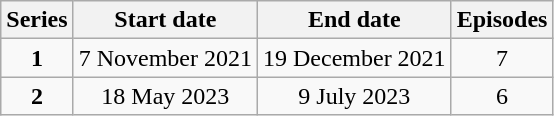<table class="wikitable" style="text-align:center;">
<tr>
<th>Series</th>
<th>Start date</th>
<th>End date</th>
<th>Episodes</th>
</tr>
<tr>
<td><strong>1</strong></td>
<td>7 November 2021</td>
<td>19 December 2021</td>
<td>7</td>
</tr>
<tr>
<td><strong>2</strong></td>
<td>18 May 2023</td>
<td>9 July 2023</td>
<td>6</td>
</tr>
</table>
